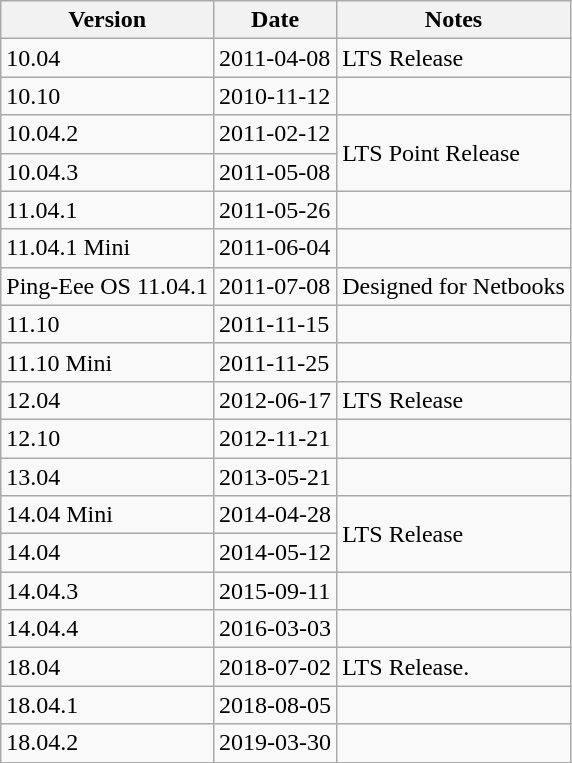<table class="wikitable">
<tr>
<th>Version</th>
<th>Date</th>
<th>Notes</th>
</tr>
<tr>
<td>10.04</td>
<td>2011-04-08</td>
<td>LTS Release</td>
</tr>
<tr>
<td>10.10</td>
<td>2010-11-12</td>
<td></td>
</tr>
<tr>
<td>10.04.2</td>
<td>2011-02-12</td>
<td rowspan="2">LTS Point Release</td>
</tr>
<tr>
<td>10.04.3</td>
<td>2011-05-08</td>
</tr>
<tr>
<td>11.04.1</td>
<td>2011-05-26</td>
<td></td>
</tr>
<tr>
<td>11.04.1 Mini</td>
<td>2011-06-04</td>
<td></td>
</tr>
<tr>
<td>Ping-Eee OS 11.04.1</td>
<td>2011-07-08</td>
<td>Designed for Netbooks</td>
</tr>
<tr>
<td>11.10</td>
<td>2011-11-15</td>
<td></td>
</tr>
<tr>
<td>11.10 Mini</td>
<td>2011-11-25</td>
<td></td>
</tr>
<tr>
<td>12.04</td>
<td>2012-06-17</td>
<td>LTS Release</td>
</tr>
<tr>
<td>12.10</td>
<td>2012-11-21</td>
<td></td>
</tr>
<tr>
<td>13.04</td>
<td>2013-05-21</td>
<td></td>
</tr>
<tr>
<td>14.04 Mini</td>
<td>2014-04-28</td>
<td rowspan="2">LTS Release</td>
</tr>
<tr>
<td>14.04</td>
<td>2014-05-12</td>
</tr>
<tr>
<td>14.04.3</td>
<td>2015-09-11</td>
<td></td>
</tr>
<tr>
<td>14.04.4</td>
<td>2016-03-03</td>
<td></td>
</tr>
<tr>
<td>18.04</td>
<td>2018-07-02</td>
<td>LTS Release.</td>
</tr>
<tr>
<td>18.04.1</td>
<td>2018-08-05</td>
<td></td>
</tr>
<tr>
<td>18.04.2</td>
<td>2019-03-30</td>
<td></td>
</tr>
</table>
